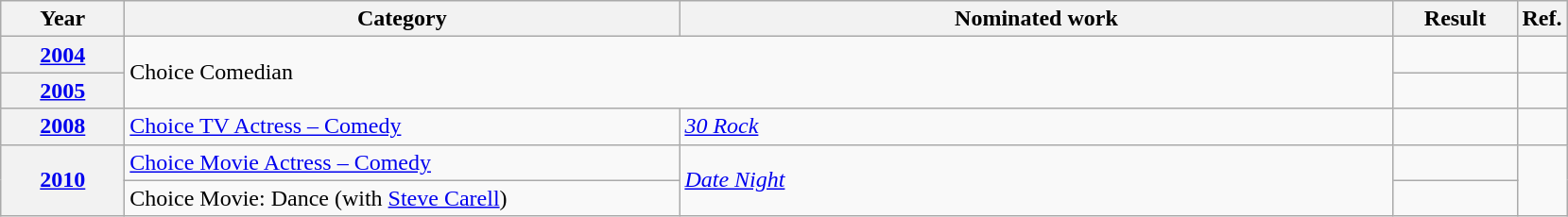<table class=wikitable>
<tr>
<th scope="col" style="width:5em;">Year</th>
<th scope="col" style="width:24em;">Category</th>
<th scope="col" style="width:31em;">Nominated work</th>
<th scope="col" style="width:5em;">Result</th>
<th>Ref.</th>
</tr>
<tr>
<th row=scope style="text-align:center;"><a href='#'>2004</a></th>
<td colspan=2, rowspan="2">Choice Comedian</td>
<td></td>
<td style="text-align:center;"></td>
</tr>
<tr>
<th row=scope style="text-align:center;"><a href='#'>2005</a></th>
<td></td>
<td style="text-align:center;"></td>
</tr>
<tr>
<th row=scope style="text-align:center;"><a href='#'>2008</a></th>
<td><a href='#'>Choice TV Actress – Comedy</a></td>
<td><em><a href='#'>30 Rock</a></em></td>
<td></td>
<td style="text-align:center;"></td>
</tr>
<tr>
<th row=scope style="text-align:center;", rowspan="2"><a href='#'>2010</a></th>
<td><a href='#'>Choice Movie Actress – Comedy</a></td>
<td rowspan="2"><em><a href='#'>Date Night</a></em></td>
<td></td>
<td rowspan="2" style="text-align:center;"></td>
</tr>
<tr>
<td>Choice Movie: Dance (with <a href='#'>Steve Carell</a>)</td>
<td></td>
</tr>
</table>
